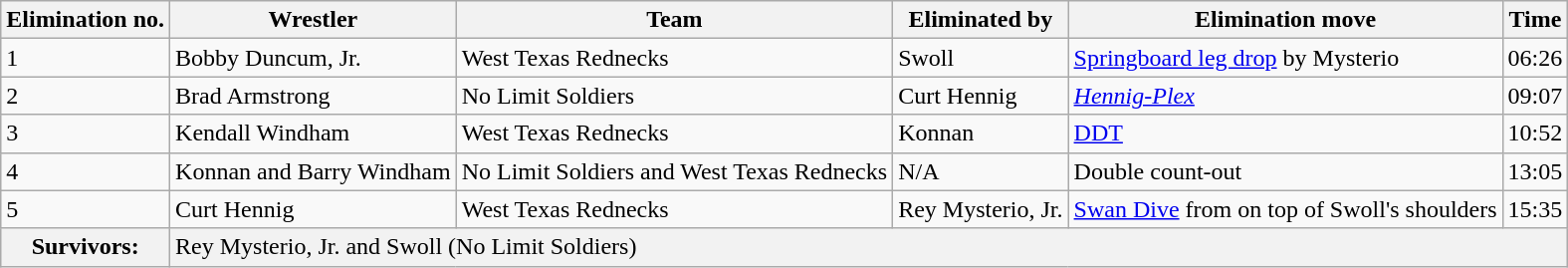<table class="wikitable">
<tr>
<th>Elimination no.</th>
<th>Wrestler</th>
<th>Team</th>
<th>Eliminated by</th>
<th>Elimination move</th>
<th>Time</th>
</tr>
<tr>
<td>1</td>
<td>Bobby Duncum, Jr.</td>
<td>West Texas Rednecks</td>
<td>Swoll</td>
<td><a href='#'>Springboard leg drop</a> by Mysterio</td>
<td>06:26</td>
</tr>
<tr>
<td>2</td>
<td>Brad Armstrong</td>
<td>No Limit Soldiers</td>
<td>Curt Hennig</td>
<td><em><a href='#'>Hennig-Plex</a></em></td>
<td>09:07</td>
</tr>
<tr>
<td>3</td>
<td>Kendall Windham</td>
<td>West Texas Rednecks</td>
<td>Konnan</td>
<td><a href='#'>DDT</a></td>
<td>10:52</td>
</tr>
<tr>
<td>4</td>
<td>Konnan and Barry Windham</td>
<td>No Limit Soldiers and West Texas Rednecks</td>
<td>N/A</td>
<td>Double count-out</td>
<td>13:05</td>
</tr>
<tr>
<td>5</td>
<td>Curt Hennig</td>
<td>West Texas Rednecks</td>
<td>Rey Mysterio, Jr.</td>
<td><a href='#'>Swan Dive</a> from on top of Swoll's shoulders</td>
<td>15:35</td>
</tr>
<tr>
<th>Survivors:</th>
<td colspan="5" bgcolor="#f2f2f2">Rey Mysterio, Jr. and Swoll (No Limit Soldiers)</td>
</tr>
</table>
